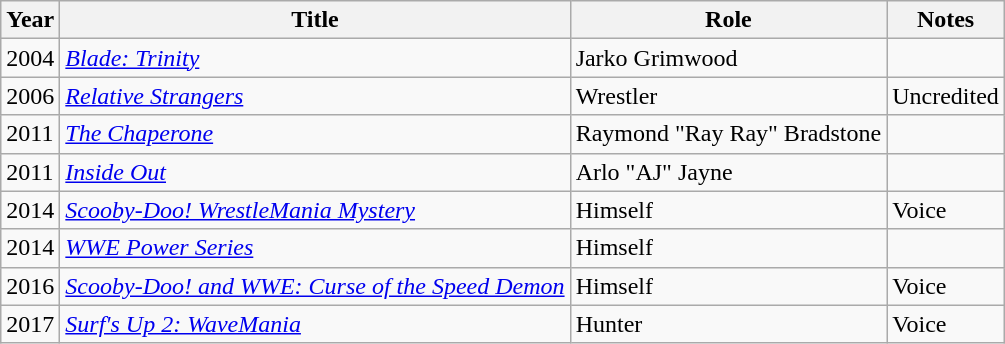<table class="wikitable sortable">
<tr>
<th>Year</th>
<th>Title</th>
<th>Role</th>
<th>Notes</th>
</tr>
<tr>
<td>2004</td>
<td><em><a href='#'>Blade: Trinity</a></em></td>
<td>Jarko Grimwood</td>
<td></td>
</tr>
<tr>
<td>2006</td>
<td><em><a href='#'>Relative Strangers</a></em></td>
<td>Wrestler</td>
<td>Uncredited</td>
</tr>
<tr>
<td>2011</td>
<td><em><a href='#'>The Chaperone</a></em></td>
<td>Raymond "Ray Ray" Bradstone</td>
<td></td>
</tr>
<tr>
<td>2011</td>
<td><em><a href='#'>Inside Out</a></em></td>
<td>Arlo "AJ" Jayne</td>
<td></td>
</tr>
<tr>
<td>2014</td>
<td><em><a href='#'>Scooby-Doo! WrestleMania Mystery</a></em></td>
<td>Himself</td>
<td>Voice</td>
</tr>
<tr>
<td>2014</td>
<td><em><a href='#'>WWE Power Series</a></em></td>
<td>Himself</td>
<td></td>
</tr>
<tr>
<td>2016</td>
<td><em><a href='#'>Scooby-Doo! and WWE: Curse of the Speed Demon</a></em></td>
<td>Himself</td>
<td>Voice</td>
</tr>
<tr>
<td>2017</td>
<td><em><a href='#'>Surf's Up 2: WaveMania</a></em></td>
<td>Hunter</td>
<td>Voice</td>
</tr>
</table>
